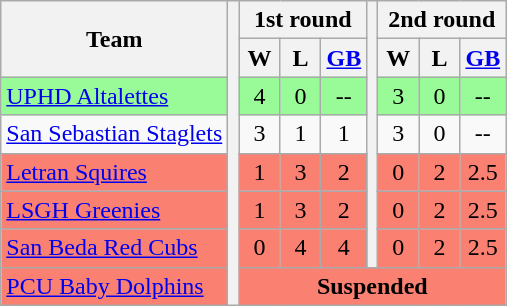<table class="wikitable" align="center"|>
<tr>
<th rowspan=2>Team</th>
<th rowspan=8></th>
<th colspan=3>1st round</th>
<th rowspan=7></th>
<th colspan=3>2nd round</th>
</tr>
<tr>
<th width=20px>W</th>
<th width=20px>L</th>
<th width=20px><a href='#'>GB</a></th>
<th width=20px>W</th>
<th width=20px>L</th>
<th width=20px><a href='#'>GB</a></th>
</tr>
<tr align="center"  bgcolor="#98fb98">
<td align="left"> <a href='#'>UPHD Altalettes</a></td>
<td>4</td>
<td>0</td>
<td>--</td>
<td>3</td>
<td>0</td>
<td>--</td>
</tr>
<tr align="center">
<td align="left"> <a href='#'>San Sebastian Staglets</a></td>
<td>3</td>
<td>1</td>
<td>1</td>
<td>3</td>
<td>0</td>
<td>--</td>
</tr>
<tr align="center" bgcolor="#fa8072">
<td align="left"> <a href='#'>Letran Squires</a></td>
<td>1</td>
<td>3</td>
<td>2</td>
<td>0</td>
<td>2</td>
<td>2.5</td>
</tr>
<tr align="center" bgcolor="#fa8072">
<td align="left"> <a href='#'>LSGH Greenies</a></td>
<td>1</td>
<td>3</td>
<td>2</td>
<td>0</td>
<td>2</td>
<td>2.5</td>
</tr>
<tr align="center" bgcolor="#fa8072">
<td align="left"> <a href='#'>San Beda Red Cubs</a></td>
<td>0</td>
<td>4</td>
<td>4</td>
<td>0</td>
<td>2</td>
<td>2.5</td>
</tr>
<tr align="center" bgcolor="#fa8072">
<td align="left"> <a href='#'>PCU Baby Dolphins</a></td>
<td colspan=8><strong>Suspended</strong></td>
</tr>
</table>
